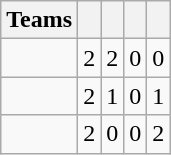<table class="wikitable" style="text-align: center;">
<tr>
<th>Teams</th>
<th></th>
<th></th>
<th></th>
<th></th>
</tr>
<tr>
<td></td>
<td>2</td>
<td>2</td>
<td>0</td>
<td>0</td>
</tr>
<tr>
<td></td>
<td>2</td>
<td>1</td>
<td>0</td>
<td>1</td>
</tr>
<tr>
<td></td>
<td>2</td>
<td>0</td>
<td>0</td>
<td>2</td>
</tr>
</table>
